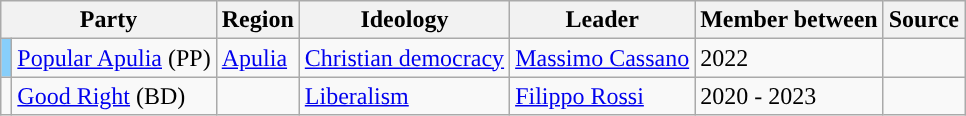<table class=wikitable style=text-align:left>
<tr>
<th colspan=2>Party</th>
<th>Region</th>
<th>Ideology</th>
<th>Leader</th>
<th>Member between</th>
<th>Source</th>
</tr>
<tr>
<td bgcolor="#87CEFA"></td>
<td><a href='#'>Popular Apulia</a> (PP)</td>
<td><a href='#'>Apulia</a></td>
<td><a href='#'>Christian democracy</a></td>
<td><a href='#'>Massimo Cassano</a></td>
<td>2022</td>
<td></td>
</tr>
<tr>
<td></td>
<td><a href='#'>Good Right</a> (BD)</td>
<td></td>
<td><a href='#'>Liberalism</a></td>
<td><a href='#'>Filippo Rossi</a></td>
<td>2020 - 2023</td>
<td></td>
</tr>
</table>
